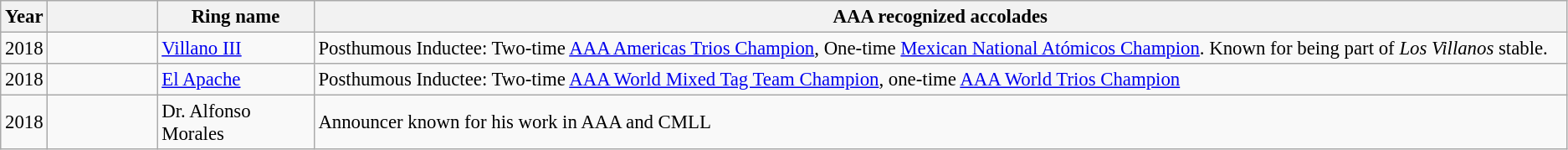<table class="wikitable sortable" style="font-size: 95%">
<tr>
<th style="width:1%;">Year</th>
<th style="width:7%;"></th>
<th style="width:10%;">Ring name<br></th>
<th class="unsortable">AAA recognized accolades</th>
</tr>
<tr>
<td>2018</td>
<td></td>
<td><a href='#'>Villano III</a><br></td>
<td>Posthumous Inductee: Two-time <a href='#'>AAA Americas Trios Champion</a>, One-time <a href='#'>Mexican National Atómicos Champion</a>. Known for being part of <em>Los Villanos</em> stable.</td>
</tr>
<tr>
<td>2018</td>
<td></td>
<td><a href='#'>El Apache</a><br></td>
<td>Posthumous Inductee: Two-time <a href='#'>AAA World Mixed Tag Team Champion</a>, one-time <a href='#'>AAA World Trios Champion</a></td>
</tr>
<tr>
<td>2018</td>
<td></td>
<td>Dr. Alfonso Morales</td>
<td>Announcer known for his work in AAA and CMLL</td>
</tr>
</table>
